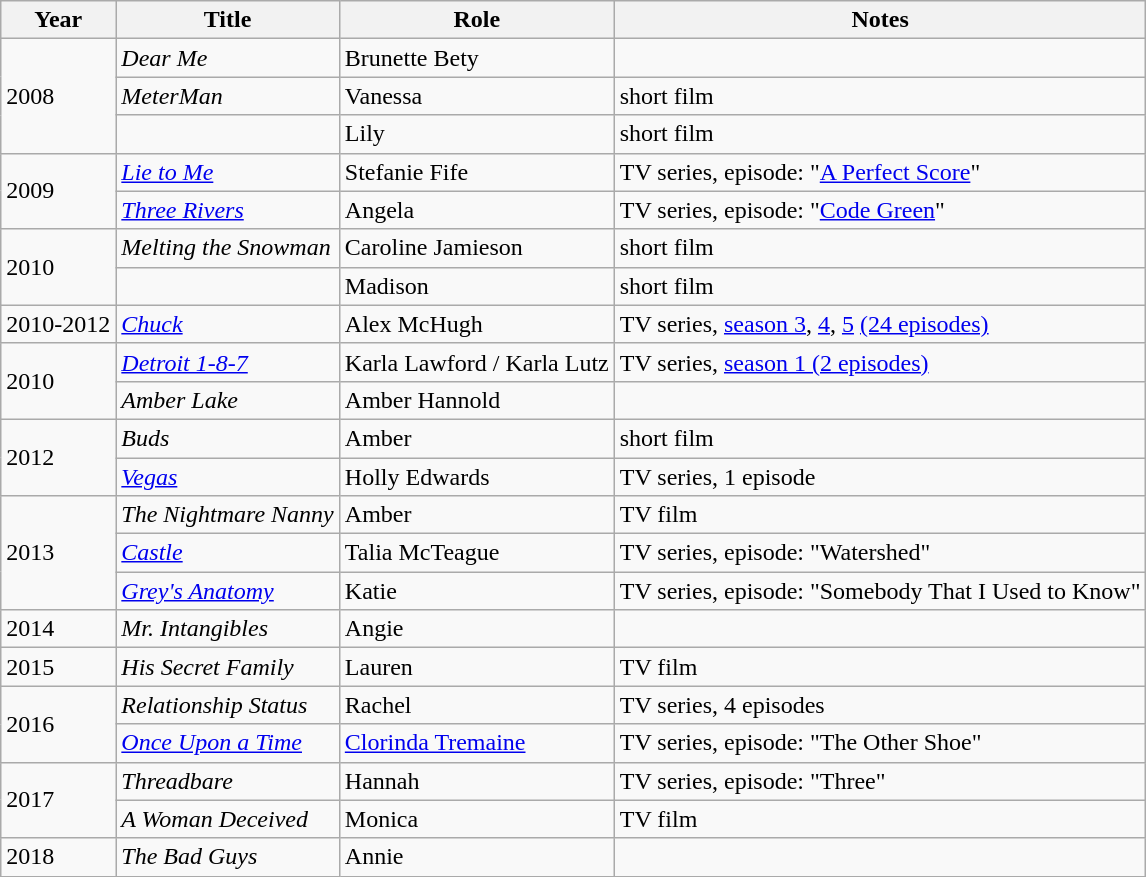<table class="wikitable sortable">
<tr>
<th>Year</th>
<th>Title</th>
<th>Role</th>
<th class="unsortable">Notes</th>
</tr>
<tr>
<td rowspan="3">2008</td>
<td><em>Dear Me</em></td>
<td>Brunette Bety</td>
<td></td>
</tr>
<tr>
<td><em>MeterMan</em></td>
<td>Vanessa</td>
<td>short film</td>
</tr>
<tr>
<td><em></em></td>
<td>Lily</td>
<td>short film</td>
</tr>
<tr>
<td rowspan="2">2009</td>
<td><em><a href='#'>Lie to Me</a></em></td>
<td>Stefanie Fife</td>
<td>TV series, episode: "<a href='#'>A Perfect Score</a>"</td>
</tr>
<tr>
<td><em><a href='#'>Three Rivers</a></em></td>
<td>Angela</td>
<td>TV series, episode: "<a href='#'>Code Green</a>"</td>
</tr>
<tr>
<td rowspan="2">2010</td>
<td><em>Melting the Snowman</em></td>
<td>Caroline Jamieson</td>
<td>short film</td>
</tr>
<tr>
<td><em></em></td>
<td>Madison</td>
<td>short film</td>
</tr>
<tr>
<td>2010-2012</td>
<td><em><a href='#'>Chuck</a></em></td>
<td>Alex McHugh</td>
<td>TV series, <a href='#'>season 3</a>, <a href='#'>4</a>, <a href='#'>5</a> <a href='#'>(24 episodes)</a></td>
</tr>
<tr>
<td rowspan="2">2010</td>
<td><em><a href='#'>Detroit 1-8-7</a></em></td>
<td>Karla Lawford / Karla Lutz</td>
<td>TV series, <a href='#'>season 1 (2 episodes)</a></td>
</tr>
<tr>
<td><em>Amber Lake</em></td>
<td>Amber Hannold</td>
<td></td>
</tr>
<tr>
<td rowspan="2">2012</td>
<td><em>Buds</em></td>
<td>Amber</td>
<td>short film</td>
</tr>
<tr>
<td><em><a href='#'>Vegas</a></em></td>
<td>Holly Edwards</td>
<td>TV series, 1 episode</td>
</tr>
<tr>
<td rowspan="3">2013</td>
<td><em>The Nightmare Nanny</em></td>
<td>Amber</td>
<td>TV film</td>
</tr>
<tr>
<td><em><a href='#'>Castle</a></em></td>
<td>Talia McTeague</td>
<td>TV series, episode: "Watershed"</td>
</tr>
<tr>
<td><em><a href='#'>Grey's Anatomy</a></em></td>
<td>Katie</td>
<td>TV series, episode: "Somebody That I Used to Know"</td>
</tr>
<tr>
<td>2014</td>
<td><em>Mr. Intangibles</em></td>
<td>Angie</td>
<td></td>
</tr>
<tr>
<td>2015</td>
<td><em>His Secret Family</em></td>
<td>Lauren</td>
<td>TV film</td>
</tr>
<tr>
<td rowspan="2">2016</td>
<td><em>Relationship Status</em></td>
<td>Rachel</td>
<td>TV series, 4 episodes</td>
</tr>
<tr>
<td><em><a href='#'>Once Upon a Time</a></em></td>
<td><a href='#'>Clorinda Tremaine</a></td>
<td>TV series, episode: "The Other Shoe"</td>
</tr>
<tr>
<td rowspan="2">2017</td>
<td><em>Threadbare</em></td>
<td>Hannah</td>
<td>TV series, episode: "Three"</td>
</tr>
<tr>
<td><em>A Woman Deceived</em></td>
<td>Monica</td>
<td>TV film</td>
</tr>
<tr>
<td>2018</td>
<td><em>The Bad Guys</em></td>
<td>Annie</td>
<td></td>
</tr>
</table>
